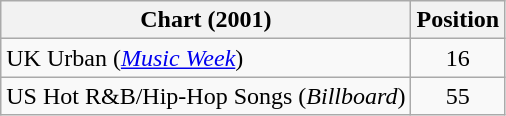<table class="wikitable">
<tr>
<th>Chart (2001)</th>
<th>Position</th>
</tr>
<tr>
<td>UK Urban (<em><a href='#'>Music Week</a></em>)</td>
<td align="center">16</td>
</tr>
<tr>
<td>US Hot R&B/Hip-Hop Songs (<em>Billboard</em>)</td>
<td align="center">55</td>
</tr>
</table>
